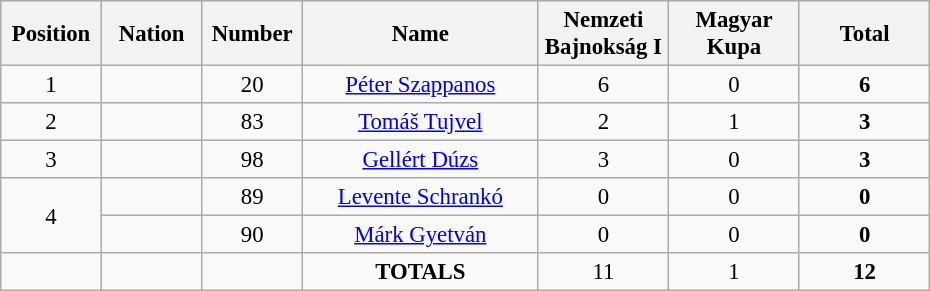<table class="wikitable" style="font-size: 95%; text-align: center;">
<tr>
<th width=60>Position</th>
<th width=60>Nation</th>
<th width=60>Number</th>
<th width=150>Name</th>
<th width=80>Nemzeti Bajnokság I</th>
<th width=80>Magyar Kupa</th>
<th width=80>Total</th>
</tr>
<tr>
<td>1</td>
<td></td>
<td>20</td>
<td><a href='#'>Péter Szappanos</a></td>
<td>6</td>
<td>0</td>
<td><strong>6</strong></td>
</tr>
<tr>
<td>2</td>
<td></td>
<td>83</td>
<td><a href='#'>Tomáš Tujvel</a></td>
<td>2</td>
<td>1</td>
<td><strong>3</strong></td>
</tr>
<tr>
<td>3</td>
<td></td>
<td>98</td>
<td><a href='#'>Gellért Dúzs</a></td>
<td>3</td>
<td>0</td>
<td><strong>3</strong></td>
</tr>
<tr>
<td rowspan="2">4</td>
<td></td>
<td>89</td>
<td><a href='#'>Levente Schrankó</a></td>
<td>0</td>
<td>0</td>
<td><strong>0</strong></td>
</tr>
<tr>
<td></td>
<td>90</td>
<td><a href='#'>Márk Gyetván</a></td>
<td>0</td>
<td>0</td>
<td><strong>0</strong></td>
</tr>
<tr>
<td></td>
<td></td>
<td></td>
<td><strong>TOTALS</strong></td>
<td>11</td>
<td>1</td>
<td><strong>12</strong></td>
</tr>
</table>
